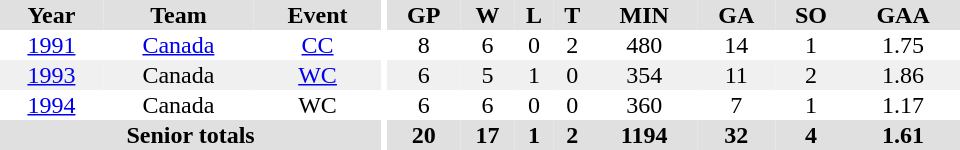<table border="0" cellpadding="1" cellspacing="0" ID="Table3" style="text-align:center; width:40em">
<tr ALIGN="center" bgcolor="#e0e0e0">
<th>Year</th>
<th>Team</th>
<th>Event</th>
<th rowspan="99" bgcolor="#ffffff"></th>
<th>GP</th>
<th>W</th>
<th>L</th>
<th>T</th>
<th>MIN</th>
<th>GA</th>
<th>SO</th>
<th>GAA</th>
</tr>
<tr>
<td><a href='#'>1991</a></td>
<td><a href='#'>Canada</a></td>
<td><a href='#'>CC</a></td>
<td>8</td>
<td>6</td>
<td>0</td>
<td>2</td>
<td>480</td>
<td>14</td>
<td>1</td>
<td>1.75</td>
</tr>
<tr bgcolor="#f0f0f0">
<td><a href='#'>1993</a></td>
<td>Canada</td>
<td><a href='#'>WC</a></td>
<td>6</td>
<td>5</td>
<td>1</td>
<td>0</td>
<td>354</td>
<td>11</td>
<td>2</td>
<td>1.86</td>
</tr>
<tr>
<td><a href='#'>1994</a></td>
<td>Canada</td>
<td>WC</td>
<td>6</td>
<td>6</td>
<td>0</td>
<td>0</td>
<td>360</td>
<td>7</td>
<td>1</td>
<td>1.17</td>
</tr>
<tr bgcolor="#e0e0e0">
<th colspan=3>Senior totals</th>
<th>20</th>
<th>17</th>
<th>1</th>
<th>2</th>
<th>1194</th>
<th>32</th>
<th>4</th>
<th>1.61</th>
</tr>
</table>
